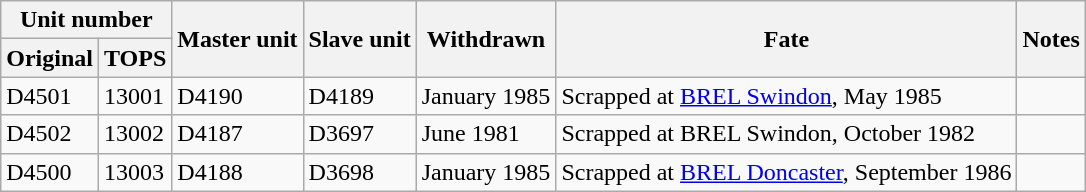<table class="wikitable">
<tr>
<th colspan=2>Unit number</th>
<th rowspan=2>Master unit</th>
<th rowspan=2>Slave unit</th>
<th rowspan=2>Withdrawn</th>
<th rowspan=2>Fate</th>
<th rowspan=2>Notes</th>
</tr>
<tr>
<th>Original</th>
<th>TOPS</th>
</tr>
<tr>
<td>D4501</td>
<td>13001</td>
<td>D4190</td>
<td>D4189</td>
<td>January 1985</td>
<td>Scrapped at <a href='#'>BREL Swindon</a>, May 1985</td>
<td></td>
</tr>
<tr>
<td>D4502</td>
<td>13002</td>
<td>D4187</td>
<td>D3697</td>
<td>June 1981</td>
<td>Scrapped at BREL Swindon, October 1982</td>
<td></td>
</tr>
<tr>
<td>D4500</td>
<td>13003</td>
<td>D4188</td>
<td>D3698</td>
<td>January 1985</td>
<td>Scrapped at <a href='#'>BREL Doncaster</a>, September 1986</td>
<td></td>
</tr>
</table>
